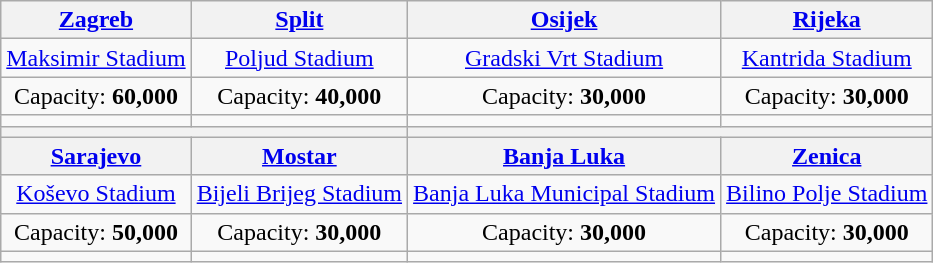<table class="wikitable" style="text-align:center">
<tr>
<th> <a href='#'>Zagreb</a></th>
<th> <a href='#'>Split</a></th>
<th> <a href='#'>Osijek</a></th>
<th> <a href='#'>Rijeka</a></th>
</tr>
<tr>
<td><a href='#'>Maksimir Stadium</a></td>
<td><a href='#'>Poljud Stadium</a></td>
<td><a href='#'>Gradski Vrt Stadium</a></td>
<td><a href='#'>Kantrida Stadium</a></td>
</tr>
<tr>
<td>Capacity: <strong>60,000</strong><br></td>
<td>Capacity: <strong>40,000</strong> <br></td>
<td>Capacity: <strong>30,000</strong> <br></td>
<td>Capacity: <strong>30,000</strong> <br></td>
</tr>
<tr>
<td></td>
<td></td>
<td></td>
<td></td>
</tr>
<tr>
<th colspan="2"></th>
<th colspan="2"></th>
</tr>
<tr>
<th> <a href='#'>Sarajevo</a></th>
<th> <a href='#'>Mostar</a></th>
<th> <a href='#'>Banja Luka</a></th>
<th> <a href='#'>Zenica</a></th>
</tr>
<tr>
<td><a href='#'>Koševo Stadium</a></td>
<td><a href='#'>Bijeli Brijeg Stadium</a></td>
<td><a href='#'>Banja Luka Municipal Stadium</a></td>
<td><a href='#'>Bilino Polje Stadium</a></td>
</tr>
<tr>
<td>Capacity: <strong>50,000</strong><br></td>
<td>Capacity: <strong>30,000</strong><br></td>
<td>Capacity: <strong>30,000</strong><br></td>
<td>Capacity: <strong>30,000</strong><br></td>
</tr>
<tr>
<td></td>
<td></td>
<td></td>
<td></td>
</tr>
</table>
